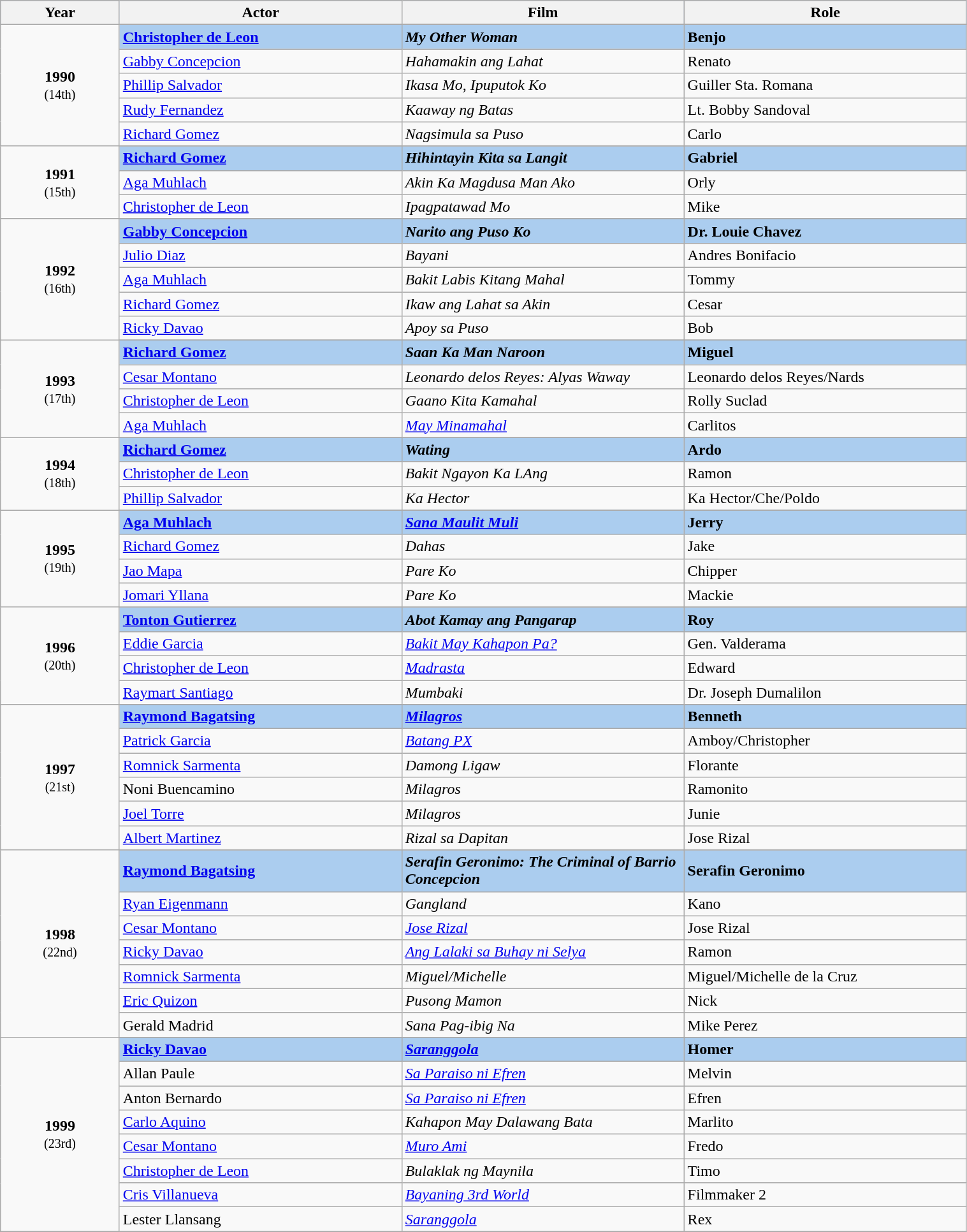<table class="wikitable" style="width:80%">
<tr bgcolor="#ABCDEF">
<th width="8%">Year</th>
<th width="19%">Actor</th>
<th width="19%">Film</th>
<th width="19%">Role</th>
</tr>
<tr>
<td rowspan=6 style="text-align:center"><strong>1990</strong><br><small>(14th)</small></td>
</tr>
<tr style="background:#ABCDEF">
<td><strong><a href='#'>Christopher de Leon</a></strong></td>
<td><strong><em>My Other Woman</em></strong></td>
<td><strong>Benjo</strong></td>
</tr>
<tr>
<td><a href='#'>Gabby Concepcion</a></td>
<td><em>Hahamakin ang Lahat</em></td>
<td>Renato</td>
</tr>
<tr>
<td><a href='#'>Phillip Salvador</a></td>
<td><em>Ikasa Mo, Ipuputok Ko</em></td>
<td>Guiller Sta. Romana</td>
</tr>
<tr>
<td><a href='#'>Rudy Fernandez</a></td>
<td><em>Kaaway ng Batas</em></td>
<td>Lt. Bobby Sandoval</td>
</tr>
<tr>
<td><a href='#'>Richard Gomez</a></td>
<td><em>Nagsimula sa Puso</em></td>
<td>Carlo</td>
</tr>
<tr>
<td rowspan=4 style="text-align:center"><strong>1991</strong><br><small>(15th)</small></td>
</tr>
<tr style="background:#ABCDEF">
<td><strong><a href='#'>Richard Gomez</a></strong></td>
<td><strong><em>Hihintayin Kita sa Langit</em></strong></td>
<td><strong>Gabriel</strong></td>
</tr>
<tr>
<td><a href='#'>Aga Muhlach</a></td>
<td><em>Akin Ka Magdusa Man Ako</em></td>
<td>Orly</td>
</tr>
<tr>
<td><a href='#'>Christopher de Leon</a></td>
<td><em>Ipagpatawad Mo</em></td>
<td>Mike</td>
</tr>
<tr>
<td rowspan=6 style="text-align:center"><strong>1992</strong><br><small>(16th)</small></td>
</tr>
<tr style="background:#ABCDEF">
<td><strong><a href='#'>Gabby Concepcion</a></strong></td>
<td><strong><em>Narito ang Puso Ko</em></strong></td>
<td><strong>Dr. Louie Chavez</strong></td>
</tr>
<tr>
<td><a href='#'>Julio Diaz</a></td>
<td><em>Bayani</em></td>
<td>Andres Bonifacio</td>
</tr>
<tr>
<td><a href='#'>Aga Muhlach</a></td>
<td><em>Bakit Labis Kitang Mahal</em></td>
<td>Tommy</td>
</tr>
<tr>
<td><a href='#'>Richard Gomez</a></td>
<td><em>Ikaw ang Lahat sa Akin</em></td>
<td>Cesar</td>
</tr>
<tr>
<td><a href='#'>Ricky Davao</a></td>
<td><em>Apoy sa Puso</em></td>
<td>Bob</td>
</tr>
<tr>
<td rowspan=5 style="text-align:center"><strong>1993</strong><br><small>(17th)</small></td>
</tr>
<tr style="background:#ABCDEF">
<td><strong><a href='#'>Richard Gomez</a></strong></td>
<td><strong><em>Saan Ka Man Naroon</em></strong></td>
<td><strong>Miguel</strong></td>
</tr>
<tr>
<td><a href='#'>Cesar Montano</a></td>
<td><em>Leonardo delos Reyes: Alyas Waway</em></td>
<td>Leonardo delos Reyes/Nards</td>
</tr>
<tr>
<td><a href='#'>Christopher de Leon</a></td>
<td><em>Gaano Kita Kamahal</em></td>
<td>Rolly Suclad</td>
</tr>
<tr>
<td><a href='#'>Aga Muhlach</a></td>
<td><em><a href='#'>May Minamahal</a></em></td>
<td>Carlitos</td>
</tr>
<tr>
<td rowspan=4 style="text-align:center"><strong>1994</strong><br><small>(18th)</small></td>
</tr>
<tr style="background:#ABCDEF">
<td><strong><a href='#'>Richard Gomez</a></strong></td>
<td><strong><em>Wating</em></strong></td>
<td><strong>Ardo</strong></td>
</tr>
<tr>
<td><a href='#'>Christopher de Leon</a></td>
<td><em>Bakit Ngayon Ka LAng</em></td>
<td>Ramon</td>
</tr>
<tr>
<td><a href='#'>Phillip Salvador</a></td>
<td><em>Ka Hector</em></td>
<td>Ka Hector/Che/Poldo</td>
</tr>
<tr>
<td rowspan=5 style="text-align:center"><strong>1995</strong><br><small>(19th)</small></td>
</tr>
<tr style="background:#ABCDEF">
<td><strong><a href='#'>Aga Muhlach</a></strong></td>
<td><strong><em><a href='#'>Sana Maulit Muli</a></em></strong></td>
<td><strong>Jerry</strong></td>
</tr>
<tr>
<td><a href='#'>Richard Gomez</a></td>
<td><em>Dahas</em></td>
<td>Jake</td>
</tr>
<tr>
<td><a href='#'>Jao Mapa</a></td>
<td><em>Pare Ko</em></td>
<td>Chipper</td>
</tr>
<tr>
<td><a href='#'>Jomari Yllana</a></td>
<td><em>Pare Ko</em></td>
<td>Mackie</td>
</tr>
<tr>
<td rowspan=5 style="text-align:center"><strong>1996</strong><br><small>(20th)</small></td>
</tr>
<tr style="background:#ABCDEF">
<td><strong><a href='#'>Tonton Gutierrez</a></strong></td>
<td><strong><em>Abot Kamay ang Pangarap</em></strong></td>
<td><strong>Roy</strong></td>
</tr>
<tr>
<td><a href='#'>Eddie Garcia</a></td>
<td><em><a href='#'>Bakit May Kahapon Pa?</a></em></td>
<td>Gen. Valderama</td>
</tr>
<tr>
<td><a href='#'>Christopher de Leon</a></td>
<td><em><a href='#'>Madrasta</a></em></td>
<td>Edward</td>
</tr>
<tr>
<td><a href='#'>Raymart Santiago</a></td>
<td><em>Mumbaki</em></td>
<td>Dr. Joseph Dumalilon</td>
</tr>
<tr>
<td rowspan=7 style="text-align:center"><strong>1997</strong><br><small>(21st)</small></td>
</tr>
<tr style="background:#ABCDEF">
<td><strong><a href='#'>Raymond Bagatsing</a></strong></td>
<td><strong><em><a href='#'>Milagros</a></em></strong></td>
<td><strong>Benneth</strong></td>
</tr>
<tr>
<td><a href='#'>Patrick Garcia</a></td>
<td><em><a href='#'>Batang PX</a></em></td>
<td>Amboy/Christopher</td>
</tr>
<tr>
<td><a href='#'>Romnick Sarmenta</a></td>
<td><em>Damong Ligaw</em></td>
<td>Florante</td>
</tr>
<tr>
<td>Noni Buencamino</td>
<td><em>Milagros</em></td>
<td>Ramonito</td>
</tr>
<tr>
<td><a href='#'>Joel Torre</a></td>
<td><em>Milagros</em></td>
<td>Junie</td>
</tr>
<tr>
<td><a href='#'>Albert Martinez</a></td>
<td><em>Rizal sa Dapitan</em></td>
<td>Jose Rizal</td>
</tr>
<tr>
<td rowspan=8 style="text-align:center"><strong>1998</strong><br><small>(22nd)</small></td>
</tr>
<tr style="background:#ABCDEF">
<td><strong><a href='#'>Raymond Bagatsing</a></strong></td>
<td><strong><em>Serafin Geronimo: The Criminal of Barrio Concepcion</em></strong></td>
<td><strong>Serafin Geronimo</strong></td>
</tr>
<tr>
<td><a href='#'>Ryan Eigenmann</a></td>
<td><em>Gangland</em></td>
<td>Kano</td>
</tr>
<tr>
<td><a href='#'>Cesar Montano</a></td>
<td><em><a href='#'>Jose Rizal</a></em></td>
<td>Jose Rizal</td>
</tr>
<tr>
<td><a href='#'>Ricky Davao</a></td>
<td><em><a href='#'>Ang Lalaki sa Buhay ni Selya</a></em></td>
<td>Ramon</td>
</tr>
<tr>
<td><a href='#'>Romnick Sarmenta</a></td>
<td><em>Miguel/Michelle</em></td>
<td>Miguel/Michelle de la Cruz</td>
</tr>
<tr>
<td><a href='#'>Eric Quizon</a></td>
<td><em>Pusong Mamon</em></td>
<td>Nick</td>
</tr>
<tr>
<td>Gerald Madrid</td>
<td><em>Sana Pag-ibig Na</em></td>
<td>Mike Perez</td>
</tr>
<tr>
<td rowspan=9 style="text-align:center"><strong>1999</strong><br><small>(23rd)</small></td>
</tr>
<tr style="background:#ABCDEF">
<td><strong><a href='#'>Ricky Davao</a></strong></td>
<td><strong><em><a href='#'>Saranggola</a></em></strong></td>
<td><strong>Homer</strong></td>
</tr>
<tr>
<td>Allan Paule</td>
<td><em><a href='#'>Sa Paraiso ni Efren</a></em></td>
<td>Melvin</td>
</tr>
<tr>
<td>Anton Bernardo</td>
<td><em><a href='#'>Sa Paraiso ni Efren</a></em></td>
<td>Efren</td>
</tr>
<tr>
<td><a href='#'>Carlo Aquino</a></td>
<td><em>Kahapon May Dalawang Bata</em></td>
<td>Marlito</td>
</tr>
<tr>
<td><a href='#'>Cesar Montano</a></td>
<td><em><a href='#'>Muro Ami</a></em></td>
<td>Fredo</td>
</tr>
<tr>
<td><a href='#'>Christopher de Leon</a></td>
<td><em>Bulaklak ng Maynila</em></td>
<td>Timo</td>
</tr>
<tr>
<td><a href='#'>Cris Villanueva</a></td>
<td><em><a href='#'>Bayaning 3rd World</a></em></td>
<td>Filmmaker 2</td>
</tr>
<tr>
<td>Lester Llansang</td>
<td><em><a href='#'>Saranggola</a></em></td>
<td>Rex</td>
</tr>
<tr>
</tr>
</table>
